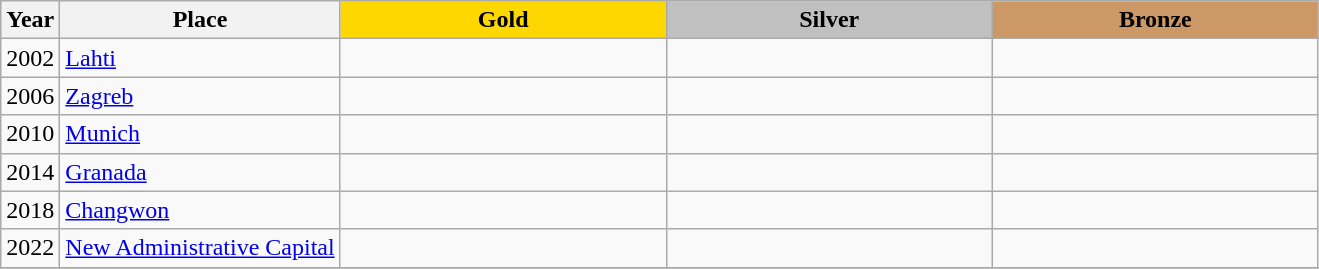<table class="wikitable">
<tr>
<th>Year</th>
<th>Place</th>
<th style="background:gold"    width="210">Gold</th>
<th style="background:silver"  width="210">Silver</th>
<th style="background:#cc9966" width="210">Bronze</th>
</tr>
<tr>
<td>2002</td>
<td> <a href='#'>Lahti</a></td>
<td></td>
<td></td>
<td></td>
</tr>
<tr>
<td>2006</td>
<td> <a href='#'>Zagreb</a></td>
<td></td>
<td></td>
<td></td>
</tr>
<tr>
<td>2010</td>
<td> <a href='#'>Munich</a></td>
<td></td>
<td></td>
<td></td>
</tr>
<tr>
<td>2014</td>
<td> <a href='#'>Granada</a></td>
<td></td>
<td></td>
<td></td>
</tr>
<tr>
<td>2018</td>
<td> <a href='#'>Changwon</a></td>
<td></td>
<td></td>
<td></td>
</tr>
<tr>
<td>2022</td>
<td> <a href='#'>New Administrative Capital</a></td>
<td></td>
<td></td>
<td></td>
</tr>
<tr>
</tr>
</table>
